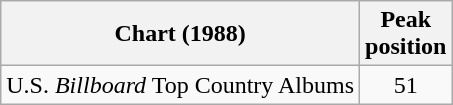<table class="wikitable">
<tr>
<th>Chart (1988)</th>
<th>Peak<br>position</th>
</tr>
<tr>
<td>U.S. <em>Billboard</em> Top Country Albums</td>
<td align="center">51</td>
</tr>
</table>
